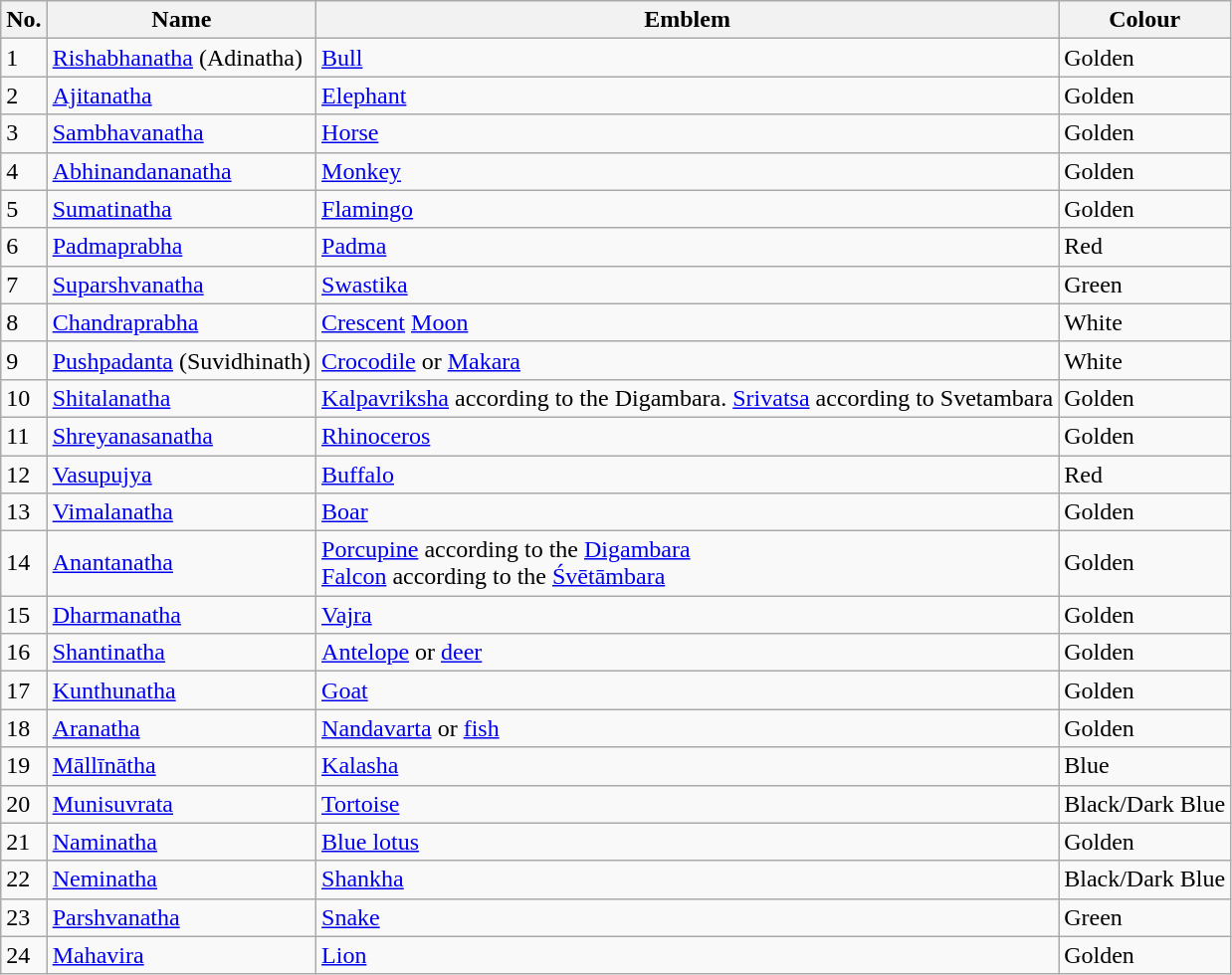<table class="wikitable sortable">
<tr>
<th>No.</th>
<th>Name</th>
<th>Emblem</th>
<th>Colour</th>
</tr>
<tr>
<td>1</td>
<td><a href='#'>Rishabhanatha</a> (Adinatha)</td>
<td><a href='#'>Bull</a></td>
<td>Golden</td>
</tr>
<tr>
<td>2</td>
<td><a href='#'>Ajitanatha</a></td>
<td><a href='#'>Elephant</a></td>
<td>Golden</td>
</tr>
<tr>
<td>3</td>
<td><a href='#'>Sambhavanatha</a></td>
<td><a href='#'>Horse</a></td>
<td>Golden</td>
</tr>
<tr>
<td>4</td>
<td><a href='#'>Abhinandananatha</a></td>
<td><a href='#'>Monkey</a></td>
<td>Golden</td>
</tr>
<tr>
<td>5</td>
<td><a href='#'>Sumatinatha</a></td>
<td><a href='#'>Flamingo</a></td>
<td>Golden</td>
</tr>
<tr>
<td>6</td>
<td><a href='#'>Padmaprabha</a></td>
<td><a href='#'>Padma</a></td>
<td>Red</td>
</tr>
<tr>
<td>7</td>
<td><a href='#'>Suparshvanatha</a></td>
<td><a href='#'>Swastika</a></td>
<td>Green</td>
</tr>
<tr>
<td>8</td>
<td><a href='#'>Chandraprabha</a></td>
<td><a href='#'>Crescent</a> <a href='#'>Moon</a></td>
<td>White</td>
</tr>
<tr>
<td>9</td>
<td><a href='#'>Pushpadanta</a> (Suvidhinath)</td>
<td><a href='#'>Crocodile</a> or <a href='#'>Makara</a></td>
<td>White</td>
</tr>
<tr>
<td>10</td>
<td><a href='#'>Shitalanatha</a></td>
<td><a href='#'>Kalpavriksha</a> according to the Digambara. <a href='#'>Srivatsa</a> according to Svetambara</td>
<td>Golden</td>
</tr>
<tr>
<td>11</td>
<td><a href='#'>Shreyanasanatha</a></td>
<td><a href='#'>Rhinoceros</a></td>
<td>Golden</td>
</tr>
<tr>
<td>12</td>
<td><a href='#'>Vasupujya</a></td>
<td><a href='#'>Buffalo</a></td>
<td>Red</td>
</tr>
<tr>
<td>13</td>
<td><a href='#'>Vimalanatha</a></td>
<td><a href='#'>Boar</a></td>
<td>Golden</td>
</tr>
<tr>
<td>14</td>
<td><a href='#'>Anantanatha</a></td>
<td><a href='#'>Porcupine</a> according to the <a href='#'>Digambara</a><br><a href='#'>Falcon</a> according to the <a href='#'>Śvētāmbara</a></td>
<td>Golden</td>
</tr>
<tr>
<td>15</td>
<td><a href='#'>Dharmanatha</a></td>
<td><a href='#'>Vajra</a></td>
<td>Golden</td>
</tr>
<tr>
<td>16</td>
<td><a href='#'>Shantinatha</a></td>
<td><a href='#'>Antelope</a> or <a href='#'>deer</a></td>
<td>Golden</td>
</tr>
<tr>
<td>17</td>
<td><a href='#'>Kunthunatha</a></td>
<td><a href='#'>Goat</a></td>
<td>Golden</td>
</tr>
<tr>
<td>18</td>
<td><a href='#'>Aranatha</a></td>
<td><a href='#'>Nandavarta</a> or <a href='#'>fish</a></td>
<td>Golden</td>
</tr>
<tr>
<td>19</td>
<td><a href='#'>Māllīnātha</a></td>
<td><a href='#'>Kalasha</a></td>
<td>Blue</td>
</tr>
<tr>
<td>20</td>
<td><a href='#'>Munisuvrata</a></td>
<td><a href='#'>Tortoise</a></td>
<td>Black/Dark Blue</td>
</tr>
<tr>
<td>21</td>
<td><a href='#'>Naminatha</a></td>
<td><a href='#'>Blue lotus</a></td>
<td>Golden</td>
</tr>
<tr>
<td>22</td>
<td><a href='#'>Neminatha</a></td>
<td><a href='#'>Shankha</a></td>
<td>Black/Dark Blue</td>
</tr>
<tr>
<td>23</td>
<td><a href='#'>Parshvanatha</a></td>
<td><a href='#'>Snake</a></td>
<td>Green</td>
</tr>
<tr>
<td>24</td>
<td><a href='#'>Mahavira</a></td>
<td><a href='#'>Lion</a></td>
<td>Golden</td>
</tr>
</table>
